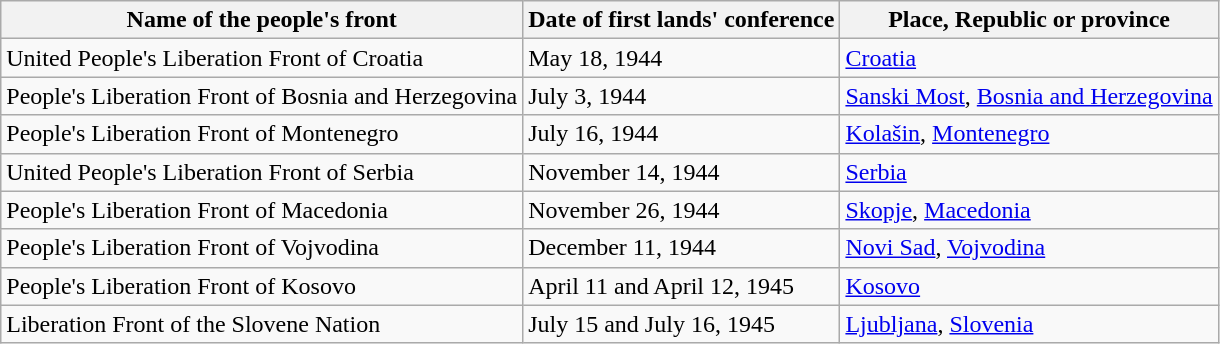<table class="wikitable">
<tr>
<th>Name of the people's front</th>
<th>Date of first lands' conference</th>
<th>Place, Republic or province</th>
</tr>
<tr>
<td>United People's Liberation Front of Croatia</td>
<td>May 18, 1944</td>
<td><a href='#'>Croatia</a></td>
</tr>
<tr>
<td>People's Liberation Front of Bosnia and Herzegovina</td>
<td>July 3, 1944</td>
<td><a href='#'>Sanski Most</a>, <a href='#'>Bosnia and Herzegovina</a></td>
</tr>
<tr>
<td>People's Liberation Front of Montenegro</td>
<td>July 16, 1944</td>
<td><a href='#'>Kolašin</a>, <a href='#'>Montenegro</a></td>
</tr>
<tr>
<td>United People's Liberation Front of Serbia</td>
<td>November 14, 1944</td>
<td><a href='#'>Serbia</a></td>
</tr>
<tr>
<td>People's Liberation Front of Macedonia</td>
<td>November 26, 1944</td>
<td><a href='#'>Skopje</a>, <a href='#'>Macedonia</a></td>
</tr>
<tr>
<td>People's Liberation Front of Vojvodina</td>
<td>December 11, 1944</td>
<td><a href='#'>Novi Sad</a>, <a href='#'>Vojvodina</a></td>
</tr>
<tr>
<td>People's Liberation Front of Kosovo</td>
<td>April 11 and April 12, 1945</td>
<td><a href='#'>Kosovo</a></td>
</tr>
<tr>
<td>Liberation Front of the Slovene Nation</td>
<td>July 15 and July 16, 1945</td>
<td><a href='#'>Ljubljana</a>, <a href='#'>Slovenia</a></td>
</tr>
</table>
